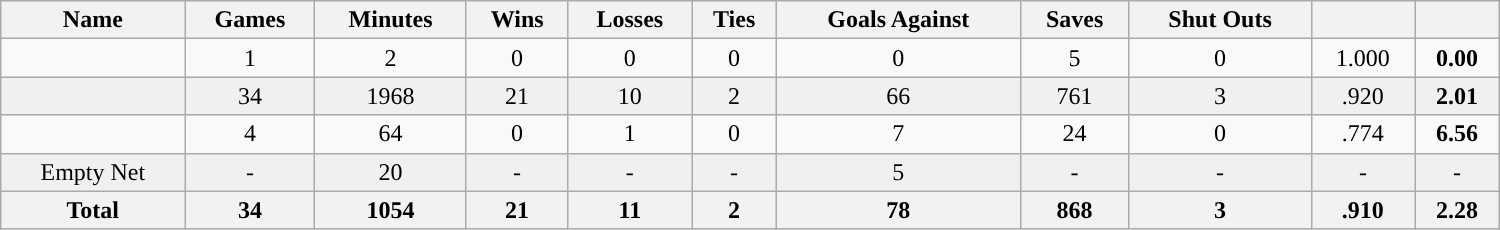<table class="wikitable sortable" width ="1000">
<tr align="center">
<th>Name</th>
<th>Games</th>
<th>Minutes</th>
<th>Wins</th>
<th>Losses</th>
<th>Ties</th>
<th>Goals Against</th>
<th>Saves</th>
<th>Shut Outs</th>
<th><a href='#'></a></th>
<th><a href='#'></a></th>
</tr>
<tr align="center" bgcolor="">
<td></td>
<td>1</td>
<td>2</td>
<td>0</td>
<td>0</td>
<td>0</td>
<td>0</td>
<td>5</td>
<td>0</td>
<td>1.000</td>
<td><strong>0.00</strong></td>
</tr>
<tr align="center" bgcolor="f0f0f0">
<td></td>
<td>34</td>
<td>1968</td>
<td>21</td>
<td>10</td>
<td>2</td>
<td>66</td>
<td>761</td>
<td>3</td>
<td>.920</td>
<td><strong>2.01</strong></td>
</tr>
<tr align="center" bgcolor="">
<td></td>
<td>4</td>
<td>64</td>
<td>0</td>
<td>1</td>
<td>0</td>
<td>7</td>
<td>24</td>
<td>0</td>
<td>.774</td>
<td><strong>6.56</strong></td>
</tr>
<tr align="center" bgcolor="f0f0f0">
<td>Empty Net</td>
<td>-</td>
<td>20</td>
<td>-</td>
<td>-</td>
<td>-</td>
<td>5</td>
<td>-</td>
<td>-</td>
<td>-</td>
<td>-</td>
</tr>
<tr>
<th>Total</th>
<th>34</th>
<th>1054</th>
<th>21</th>
<th>11</th>
<th>2</th>
<th>78</th>
<th>868</th>
<th>3</th>
<th>.910</th>
<th>2.28</th>
</tr>
</table>
